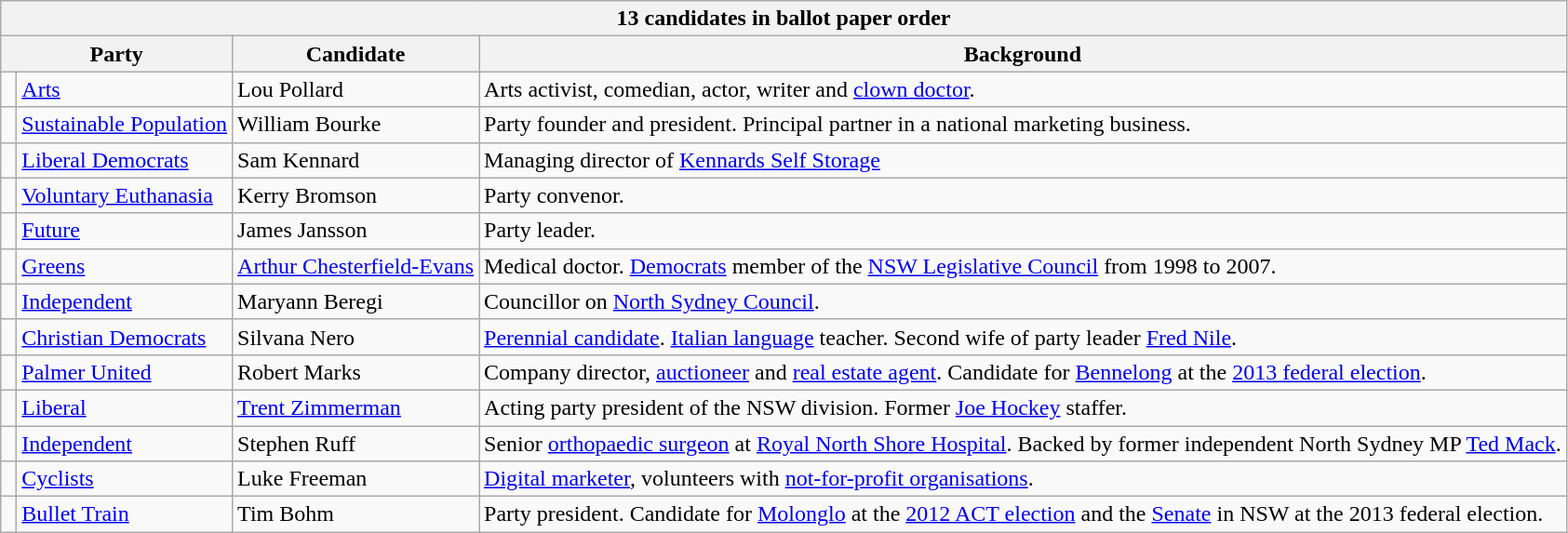<table class="wikitable">
<tr>
<th colspan=4>13 candidates in ballot paper order</th>
</tr>
<tr>
<th colspan=2><strong>Party</strong></th>
<th><strong>Candidate</strong></th>
<th><strong>Background</strong></th>
</tr>
<tr>
<td> </td>
<td><a href='#'>Arts</a></td>
<td>Lou Pollard</td>
<td>Arts activist, comedian, actor, writer and <a href='#'>clown doctor</a>.</td>
</tr>
<tr>
<td> </td>
<td><a href='#'>Sustainable Population</a></td>
<td>William Bourke</td>
<td>Party founder and president. Principal partner in a national marketing business.</td>
</tr>
<tr>
<td> </td>
<td><a href='#'>Liberal Democrats</a></td>
<td>Sam Kennard</td>
<td>Managing director of <a href='#'>Kennards Self Storage</a></td>
</tr>
<tr>
<td> </td>
<td><a href='#'>Voluntary Euthanasia</a></td>
<td>Kerry Bromson</td>
<td>Party convenor.</td>
</tr>
<tr>
<td> </td>
<td><a href='#'>Future</a></td>
<td>James Jansson</td>
<td>Party leader.</td>
</tr>
<tr>
<td> </td>
<td><a href='#'>Greens</a></td>
<td><a href='#'>Arthur Chesterfield-Evans</a></td>
<td>Medical doctor. <a href='#'>Democrats</a> member of the <a href='#'>NSW Legislative Council</a> from 1998 to 2007.</td>
</tr>
<tr>
<td> </td>
<td><a href='#'>Independent</a></td>
<td>Maryann Beregi</td>
<td>Councillor on <a href='#'>North Sydney Council</a>.</td>
</tr>
<tr>
<td> </td>
<td><a href='#'>Christian Democrats</a></td>
<td>Silvana Nero</td>
<td><a href='#'>Perennial candidate</a>. <a href='#'>Italian language</a> teacher. Second wife of party leader <a href='#'>Fred Nile</a>.</td>
</tr>
<tr>
<td> </td>
<td><a href='#'>Palmer United</a></td>
<td>Robert Marks</td>
<td>Company director, <a href='#'>auctioneer</a> and <a href='#'>real estate agent</a>. Candidate for <a href='#'>Bennelong</a> at the <a href='#'>2013 federal election</a>.</td>
</tr>
<tr>
<td> </td>
<td><a href='#'>Liberal</a></td>
<td><a href='#'>Trent Zimmerman</a></td>
<td>Acting party president of the NSW division. Former <a href='#'>Joe Hockey</a> staffer.</td>
</tr>
<tr>
<td> </td>
<td><a href='#'>Independent</a></td>
<td>Stephen Ruff</td>
<td>Senior <a href='#'>orthopaedic surgeon</a> at <a href='#'>Royal North Shore Hospital</a>. Backed by former independent North Sydney MP <a href='#'>Ted Mack</a>.</td>
</tr>
<tr>
<td> </td>
<td><a href='#'>Cyclists</a></td>
<td>Luke Freeman</td>
<td><a href='#'>Digital marketer</a>, volunteers with <a href='#'>not-for-profit organisations</a>.</td>
</tr>
<tr>
<td> </td>
<td><a href='#'>Bullet Train</a></td>
<td>Tim Bohm</td>
<td>Party president. Candidate for <a href='#'>Molonglo</a> at the <a href='#'>2012 ACT election</a> and the <a href='#'>Senate</a> in NSW at the 2013 federal election.</td>
</tr>
</table>
